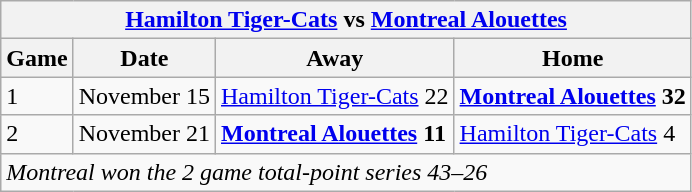<table class="wikitable">
<tr>
<th colspan="4"><a href='#'>Hamilton Tiger-Cats</a> vs <a href='#'>Montreal Alouettes</a></th>
</tr>
<tr>
<th>Game</th>
<th>Date</th>
<th>Away</th>
<th>Home</th>
</tr>
<tr>
<td>1</td>
<td>November 15</td>
<td><a href='#'>Hamilton Tiger-Cats</a> 22</td>
<td><strong><a href='#'>Montreal Alouettes</a> 32</strong></td>
</tr>
<tr>
<td>2</td>
<td>November 21</td>
<td><strong><a href='#'>Montreal Alouettes</a> 11</strong></td>
<td><a href='#'>Hamilton Tiger-Cats</a> 4</td>
</tr>
<tr>
<td colspan="4"><em>Montreal won the 2 game total-point series 43–26</em></td>
</tr>
</table>
